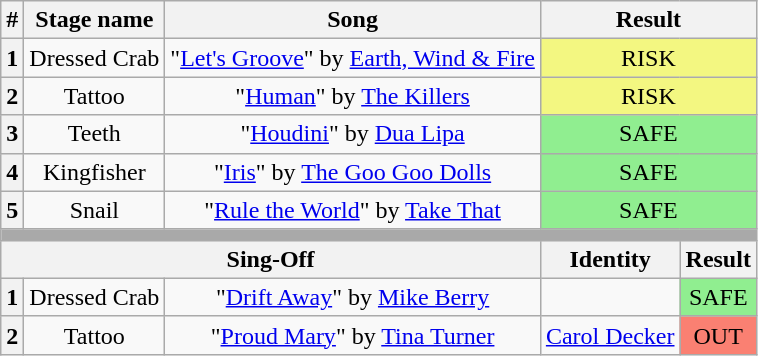<table class="wikitable plainrowheaders" style="text-align: center;">
<tr>
<th>#</th>
<th>Stage name</th>
<th>Song</th>
<th colspan="2">Result</th>
</tr>
<tr>
<th>1</th>
<td>Dressed Crab</td>
<td>"<a href='#'>Let's Groove</a>" by <a href='#'>Earth, Wind & Fire</a></td>
<td colspan="2" bgcolor="#F3F781">RISK</td>
</tr>
<tr>
<th>2</th>
<td>Tattoo</td>
<td>"<a href='#'>Human</a>" by <a href='#'>The Killers</a></td>
<td colspan="2" bgcolor="#F3F781">RISK</td>
</tr>
<tr>
<th>3</th>
<td>Teeth</td>
<td>"<a href='#'>Houdini</a>" by <a href='#'>Dua Lipa</a></td>
<td colspan="2" bgcolor="lightgreen">SAFE</td>
</tr>
<tr>
<th>4</th>
<td>Kingfisher</td>
<td>"<a href='#'>Iris</a>" by <a href='#'>The Goo Goo Dolls</a></td>
<td colspan="2" bgcolor="lightgreen">SAFE</td>
</tr>
<tr>
<th>5</th>
<td>Snail</td>
<td>"<a href='#'>Rule the World</a>" by <a href='#'>Take That</a></td>
<td colspan="2" bgcolor="lightgreen">SAFE</td>
</tr>
<tr>
<td colspan="5" style="background:darkgray"></td>
</tr>
<tr>
<th colspan="3">Sing-Off</th>
<th>Identity</th>
<th>Result</th>
</tr>
<tr>
<th>1</th>
<td>Dressed Crab</td>
<td>"<a href='#'>Drift Away</a>" by <a href='#'>Mike Berry</a></td>
<td></td>
<td bgcolor="lightgreen">SAFE</td>
</tr>
<tr>
<th>2</th>
<td>Tattoo</td>
<td>"<a href='#'>Proud Mary</a>" by <a href='#'>Tina Turner</a></td>
<td><a href='#'>Carol Decker</a></td>
<td bgcolor="salmon">OUT</td>
</tr>
</table>
